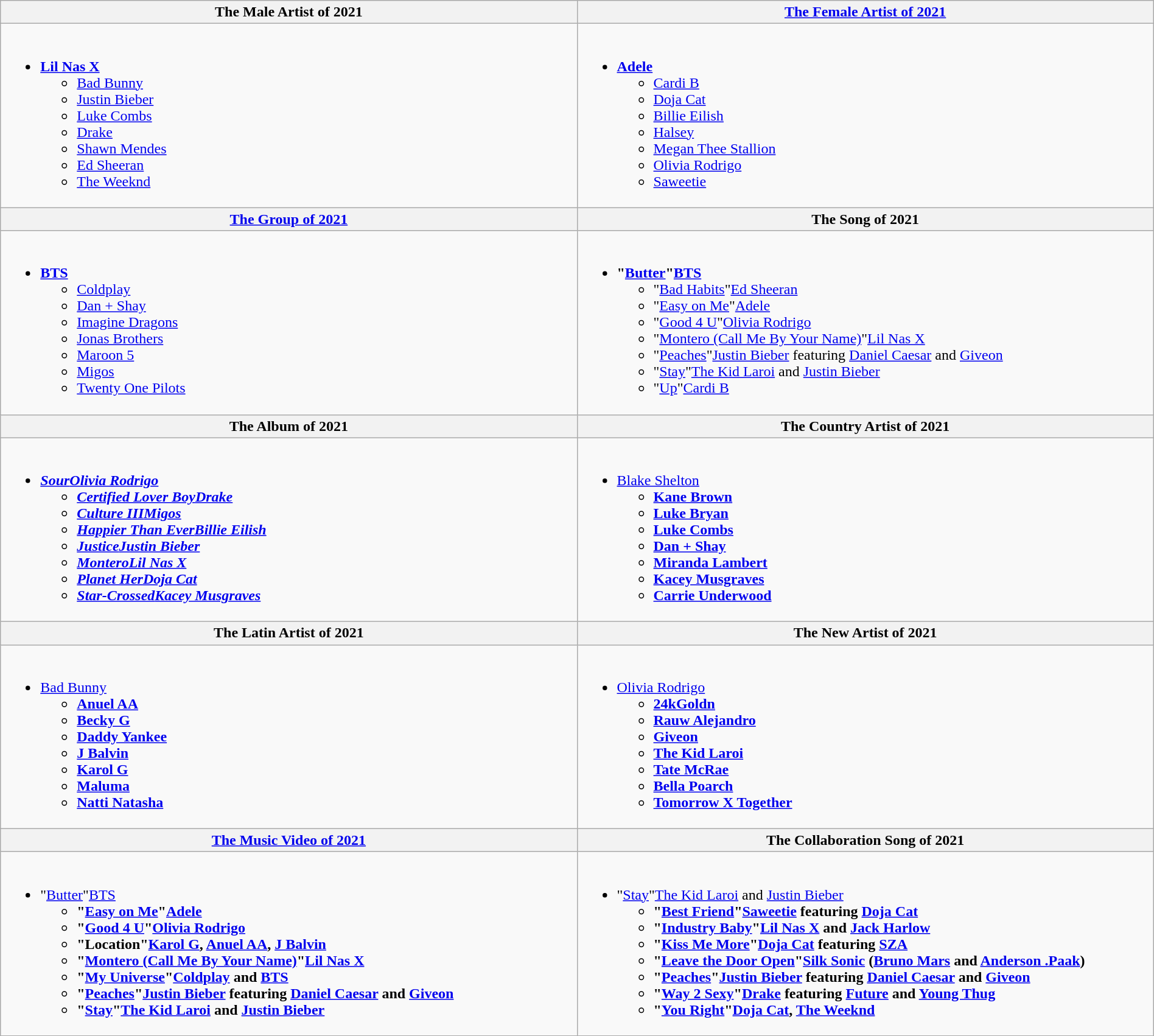<table class="wikitable" style="width:100%;">
<tr>
<th style="width:50%">The Male Artist of 2021</th>
<th style="width:50%"><a href='#'>The Female Artist of 2021</a></th>
</tr>
<tr>
<td valign="top"><br><ul><li><strong><a href='#'>Lil Nas X</a></strong><ul><li><a href='#'>Bad Bunny</a></li><li><a href='#'>Justin Bieber</a></li><li><a href='#'>Luke Combs</a></li><li><a href='#'>Drake</a></li><li><a href='#'>Shawn Mendes</a></li><li><a href='#'>Ed Sheeran</a></li><li><a href='#'>The Weeknd</a></li></ul></li></ul></td>
<td valign="top"><br><ul><li><strong><a href='#'>Adele</a></strong><ul><li><a href='#'>Cardi B</a></li><li><a href='#'>Doja Cat</a></li><li><a href='#'>Billie Eilish</a></li><li><a href='#'>Halsey</a></li><li><a href='#'>Megan Thee Stallion</a></li><li><a href='#'>Olivia Rodrigo</a></li><li><a href='#'>Saweetie</a></li></ul></li></ul></td>
</tr>
<tr>
<th style="width:50%"><a href='#'>The Group of 2021</a></th>
<th style="width:50%">The Song of 2021</th>
</tr>
<tr>
<td valign="top"><br><ul><li><strong><a href='#'>BTS</a></strong><ul><li><a href='#'>Coldplay</a></li><li><a href='#'>Dan + Shay</a></li><li><a href='#'>Imagine Dragons</a></li><li><a href='#'>Jonas Brothers</a></li><li><a href='#'>Maroon 5</a></li><li><a href='#'>Migos</a></li><li><a href='#'>Twenty One Pilots</a></li></ul></li></ul></td>
<td valign="top"><br><ul><li><strong>"<a href='#'>Butter</a>"<a href='#'>BTS</a></strong><ul><li>"<a href='#'>Bad Habits</a>"<a href='#'>Ed Sheeran</a></li><li>"<a href='#'>Easy on Me</a>"<a href='#'>Adele</a></li><li>"<a href='#'>Good 4 U</a>"<a href='#'>Olivia Rodrigo</a></li><li>"<a href='#'>Montero (Call Me By Your Name)</a>"<a href='#'>Lil Nas X</a></li><li>"<a href='#'>Peaches</a>"<a href='#'>Justin Bieber</a> featuring <a href='#'>Daniel Caesar</a> and <a href='#'>Giveon</a></li><li>"<a href='#'>Stay</a>"<a href='#'>The Kid Laroi</a> and <a href='#'>Justin Bieber</a></li><li>"<a href='#'>Up</a>"<a href='#'>Cardi B</a></li></ul></li></ul></td>
</tr>
<tr>
<th style="width:50%">The Album of 2021</th>
<th style="width:50%">The Country Artist of 2021</th>
</tr>
<tr>
<td valign="top"><br><ul><li><strong><em><a href='#'>Sour</a><em><a href='#'>Olivia Rodrigo</a><strong><ul><li></em><a href='#'>Certified Lover Boy</a><em><a href='#'>Drake</a></li><li></em><a href='#'>Culture III</a><em><a href='#'>Migos</a></li><li></em><a href='#'>Happier Than Ever</a><em><a href='#'>Billie Eilish</a></li><li></em><a href='#'>Justice</a><em><a href='#'>Justin Bieber</a></li><li></em><a href='#'>Montero</a><em><a href='#'>Lil Nas X</a></li><li></em><a href='#'>Planet Her</a><em><a href='#'>Doja Cat</a></li><li></em><a href='#'>Star-Crossed</a><em><a href='#'>Kacey Musgraves</a></li></ul></li></ul></td>
<td valign="top"><br><ul><li></strong><a href='#'>Blake Shelton</a><strong><ul><li><a href='#'>Kane Brown</a></li><li><a href='#'>Luke Bryan</a></li><li><a href='#'>Luke Combs</a></li><li><a href='#'>Dan + Shay</a></li><li><a href='#'>Miranda Lambert</a></li><li><a href='#'>Kacey Musgraves</a></li><li><a href='#'>Carrie Underwood</a></li></ul></li></ul></td>
</tr>
<tr>
<th style="width:50%">The Latin Artist of 2021</th>
<th style="width:50%">The New Artist of 2021</th>
</tr>
<tr>
<td valign="top"><br><ul><li></strong><a href='#'>Bad Bunny</a><strong><ul><li><a href='#'>Anuel AA</a></li><li><a href='#'>Becky G</a></li><li><a href='#'>Daddy Yankee</a></li><li><a href='#'>J Balvin</a></li><li><a href='#'>Karol G</a></li><li><a href='#'>Maluma</a></li><li><a href='#'>Natti Natasha</a></li></ul></li></ul></td>
<td valign="top"><br><ul><li></strong><a href='#'>Olivia Rodrigo</a><strong><ul><li><a href='#'>24kGoldn</a></li><li><a href='#'>Rauw Alejandro</a></li><li><a href='#'>Giveon</a></li><li><a href='#'>The Kid Laroi</a></li><li><a href='#'>Tate McRae</a></li><li><a href='#'>Bella Poarch</a></li><li><a href='#'>Tomorrow X Together</a></li></ul></li></ul></td>
</tr>
<tr>
<th style="width:50%"><a href='#'>The Music Video of 2021</a></th>
<th style="width:50%">The Collaboration Song of 2021</th>
</tr>
<tr>
<td valign="top"><br><ul><li></strong>"<a href='#'>Butter</a>"<a href='#'>BTS</a><strong><ul><li>"<a href='#'>Easy on Me</a>"<a href='#'>Adele</a></li><li>"<a href='#'>Good 4 U</a>"<a href='#'>Olivia Rodrigo</a></li><li>"Location"<a href='#'>Karol G</a>, <a href='#'>Anuel AA</a>, <a href='#'>J Balvin</a></li><li>"<a href='#'>Montero (Call Me By Your Name)</a>"<a href='#'>Lil Nas X</a></li><li>"<a href='#'>My Universe</a>"<a href='#'>Coldplay</a> and <a href='#'>BTS</a></li><li>"<a href='#'>Peaches</a>"<a href='#'>Justin Bieber</a> featuring <a href='#'>Daniel Caesar</a> and <a href='#'>Giveon</a></li><li>"<a href='#'>Stay</a>"<a href='#'>The Kid Laroi</a> and <a href='#'>Justin Bieber</a></li></ul></li></ul></td>
<td valign="top"><br><ul><li></strong>"<a href='#'>Stay</a>"<a href='#'>The Kid Laroi</a> and <a href='#'>Justin Bieber</a><strong><ul><li>"<a href='#'>Best Friend</a>"<a href='#'>Saweetie</a> featuring <a href='#'>Doja Cat</a></li><li>"<a href='#'>Industry Baby</a>"<a href='#'>Lil Nas X</a> and <a href='#'>Jack Harlow</a></li><li>"<a href='#'>Kiss Me More</a>"<a href='#'>Doja Cat</a> featuring <a href='#'>SZA</a></li><li>"<a href='#'>Leave the Door Open</a>"<a href='#'>Silk Sonic</a> (<a href='#'>Bruno Mars</a> and <a href='#'>Anderson .Paak</a>)</li><li>"<a href='#'>Peaches</a>"<a href='#'>Justin Bieber</a> featuring <a href='#'>Daniel Caesar</a> and <a href='#'>Giveon</a></li><li>"<a href='#'>Way 2 Sexy</a>"<a href='#'>Drake</a> featuring <a href='#'>Future</a> and <a href='#'>Young Thug</a></li><li>"<a href='#'>You Right</a>"<a href='#'>Doja Cat</a>, <a href='#'>The Weeknd</a></li></ul></li></ul></td>
</tr>
</table>
